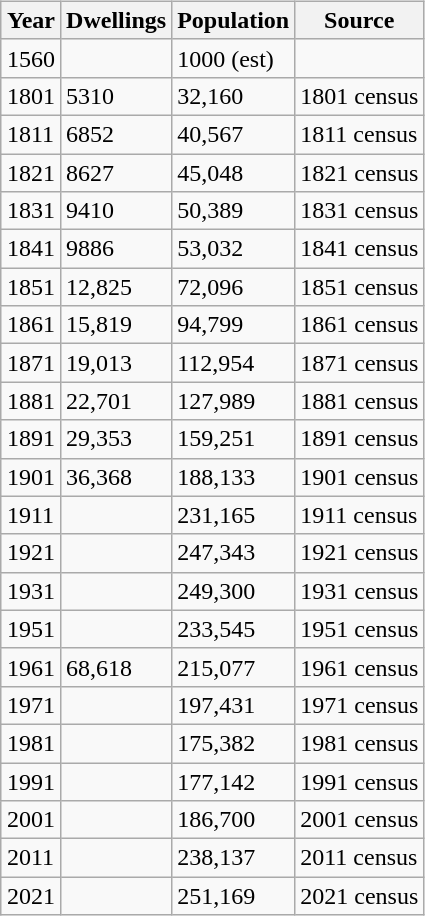<table class="wikitable" style="margin: 5px; float: right;">
<tr>
<th>Year</th>
<th>Dwellings</th>
<th>Population</th>
<th>Source</th>
</tr>
<tr>
<td>1560</td>
<td></td>
<td>1000 (est)</td>
<td></td>
</tr>
<tr>
<td>1801</td>
<td>5310</td>
<td>32,160</td>
<td>1801 census</td>
</tr>
<tr>
<td>1811</td>
<td>6852</td>
<td>40,567</td>
<td>1811 census</td>
</tr>
<tr>
<td>1821</td>
<td>8627</td>
<td>45,048</td>
<td>1821 census</td>
</tr>
<tr>
<td>1831</td>
<td>9410</td>
<td>50,389</td>
<td>1831 census</td>
</tr>
<tr>
<td>1841</td>
<td>9886</td>
<td>53,032</td>
<td>1841 census</td>
</tr>
<tr>
<td>1851</td>
<td>12,825</td>
<td>72,096</td>
<td>1851 census</td>
</tr>
<tr>
<td>1861</td>
<td>15,819</td>
<td>94,799</td>
<td>1861 census</td>
</tr>
<tr>
<td>1871</td>
<td>19,013</td>
<td>112,954</td>
<td>1871 census</td>
</tr>
<tr>
<td>1881</td>
<td>22,701</td>
<td>127,989</td>
<td>1881 census</td>
</tr>
<tr>
<td>1891</td>
<td>29,353</td>
<td>159,251</td>
<td>1891 census</td>
</tr>
<tr>
<td>1901</td>
<td>36,368</td>
<td>188,133</td>
<td>1901 census</td>
</tr>
<tr>
<td>1911</td>
<td></td>
<td>231,165</td>
<td>1911 census</td>
</tr>
<tr>
<td>1921</td>
<td></td>
<td>247,343</td>
<td>1921 census</td>
</tr>
<tr>
<td>1931</td>
<td></td>
<td>249,300</td>
<td>1931 census</td>
</tr>
<tr>
<td>1951</td>
<td></td>
<td>233,545</td>
<td>1951 census</td>
</tr>
<tr>
<td>1961</td>
<td>68,618</td>
<td>215,077</td>
<td>1961 census</td>
</tr>
<tr>
<td>1971</td>
<td></td>
<td>197,431</td>
<td>1971 census</td>
</tr>
<tr>
<td>1981</td>
<td></td>
<td>175,382</td>
<td>1981 census</td>
</tr>
<tr>
<td>1991</td>
<td></td>
<td>177,142</td>
<td>1991 census</td>
</tr>
<tr>
<td>2001</td>
<td></td>
<td>186,700</td>
<td>2001 census</td>
</tr>
<tr>
<td>2011</td>
<td></td>
<td>238,137</td>
<td>2011 census</td>
</tr>
<tr>
<td>2021</td>
<td></td>
<td>251,169</td>
<td>2021 census</td>
</tr>
</table>
